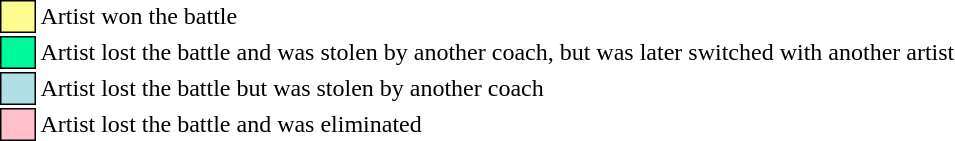<table class="toccolours" style="font-size:100%">
<tr>
<td style="background:#fdfc8f; border: 1px solid black">     </td>
<td>Artist won the battle</td>
</tr>
<tr>
<td style="background:#00fa9a; border: 1px solid black">     </td>
<td>Artist lost the battle and was stolen by another coach, but was later switched with another artist</td>
</tr>
<tr>
<td style="background:#B0E0E6; border: 1px solid black">     </td>
<td>Artist lost the battle but was stolen by another coach</td>
</tr>
<tr>
<td style="background: pink; border: 1px solid black">     </td>
<td>Artist lost the battle and was eliminated</td>
</tr>
</table>
